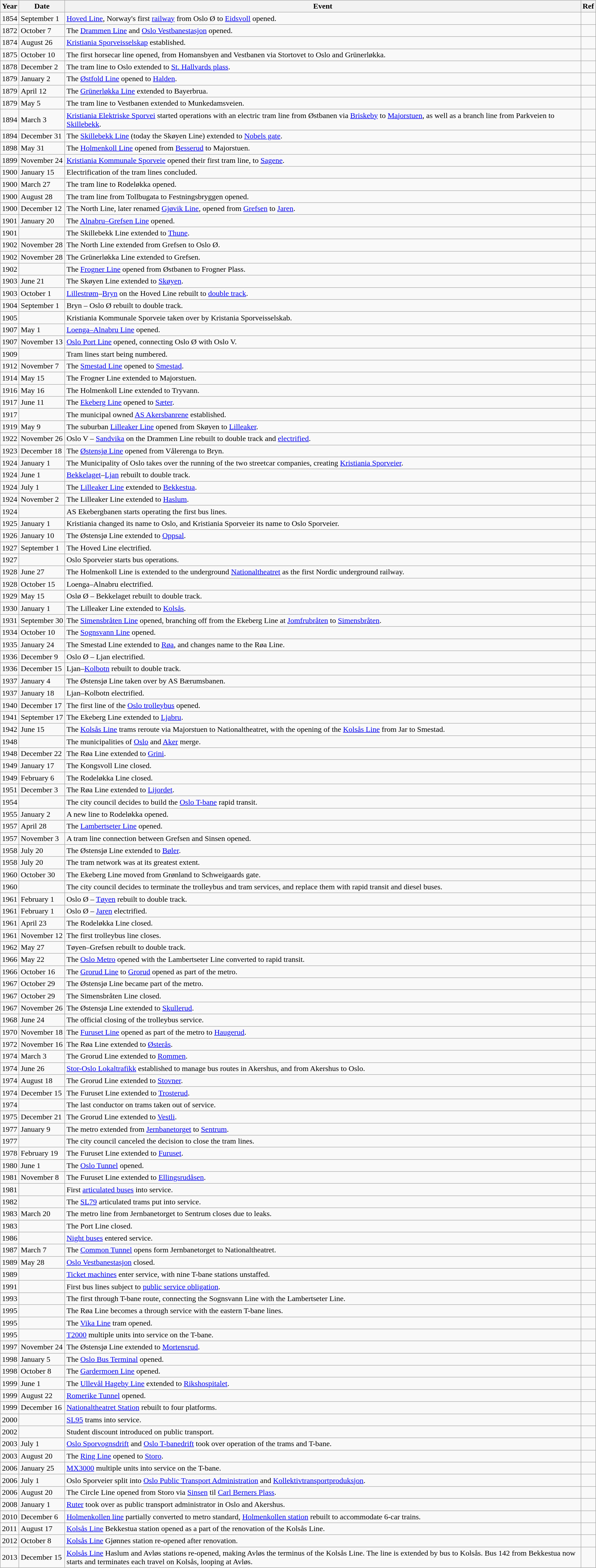<table class=wikitable>
<tr>
<th>Year</th>
<th>Date</th>
<th>Event</th>
<th>Ref</th>
</tr>
<tr>
<td>1854</td>
<td>September 1</td>
<td><a href='#'>Hoved Line</a>, Norway's first <a href='#'>railway</a> from Oslo Ø to <a href='#'>Eidsvoll</a> opened.</td>
<td></td>
</tr>
<tr>
<td>1872</td>
<td>October 7</td>
<td>The <a href='#'>Drammen Line</a> and <a href='#'>Oslo Vestbanestasjon</a> opened.</td>
<td></td>
</tr>
<tr>
<td>1874</td>
<td>August 26</td>
<td><a href='#'>Kristiania Sporveisselskap</a> established.</td>
<td></td>
</tr>
<tr>
<td>1875</td>
<td>October 10</td>
<td>The first horsecar line opened, from Homansbyen and Vestbanen via Stortovet to Oslo and Grünerløkka.</td>
<td></td>
</tr>
<tr>
<td>1878</td>
<td>December 2</td>
<td>The tram line to Oslo extended to <a href='#'>St. Hallvards plass</a>.</td>
<td></td>
</tr>
<tr>
<td>1879</td>
<td>January 2</td>
<td>The <a href='#'>Østfold Line</a> opened to <a href='#'>Halden</a>.</td>
<td></td>
</tr>
<tr>
<td>1879</td>
<td>April 12</td>
<td>The <a href='#'>Grünerløkka Line</a> extended to Bayerbrua.</td>
<td></td>
</tr>
<tr>
<td>1879</td>
<td>May 5</td>
<td>The tram line to Vestbanen extended to Munkedamsveien.</td>
<td></td>
</tr>
<tr>
<td>1894</td>
<td>March 3</td>
<td><a href='#'>Kristiania Elektriske Sporvei</a> started operations with an electric tram line from Østbanen via <a href='#'>Briskeby</a> to <a href='#'>Majorstuen</a>, as well as a branch line from Parkveien to <a href='#'>Skillebekk</a>.</td>
<td></td>
</tr>
<tr>
<td>1894</td>
<td>December 31</td>
<td>The <a href='#'>Skillebekk Line</a> (today the Skøyen Line) extended to <a href='#'>Nobels gate</a>.</td>
<td></td>
</tr>
<tr>
<td>1898</td>
<td>May 31</td>
<td>The <a href='#'>Holmenkoll Line</a> opened from <a href='#'>Besserud</a> to Majorstuen.</td>
<td></td>
</tr>
<tr>
<td>1899</td>
<td>November 24</td>
<td><a href='#'>Kristiania Kommunale Sporveie</a> opened their first tram line, to <a href='#'>Sagene</a>.</td>
<td></td>
</tr>
<tr>
<td>1900</td>
<td>January 15</td>
<td>Electrification of the tram lines concluded.</td>
<td></td>
</tr>
<tr>
<td>1900</td>
<td>March 27</td>
<td>The tram line to Rodeløkka opened.</td>
<td></td>
</tr>
<tr>
<td>1900</td>
<td>August 28</td>
<td>The tram line from Tollbugata to Festningsbryggen opened.</td>
<td></td>
</tr>
<tr>
<td>1900</td>
<td>December 12</td>
<td>The North Line, later renamed <a href='#'>Gjøvik Line</a>, opened from <a href='#'>Grefsen</a> to <a href='#'>Jaren</a>.</td>
<td></td>
</tr>
<tr>
<td>1901</td>
<td>January 20</td>
<td>The <a href='#'>Alnabru–Grefsen Line</a> opened.</td>
<td></td>
</tr>
<tr>
<td>1901</td>
<td></td>
<td>The Skillebekk Line extended to <a href='#'>Thune</a>.</td>
<td></td>
</tr>
<tr>
<td>1902</td>
<td>November 28</td>
<td>The North Line extended from Grefsen to Oslo Ø.</td>
<td></td>
</tr>
<tr>
<td>1902</td>
<td>November 28</td>
<td>The Grünerløkka Line extended to Grefsen.</td>
<td></td>
</tr>
<tr>
<td>1902</td>
<td></td>
<td>The <a href='#'>Frogner Line</a> opened from Østbanen to Frogner Plass.</td>
<td></td>
</tr>
<tr>
<td>1903</td>
<td>June 21</td>
<td>The Skøyen Line extended to <a href='#'>Skøyen</a>.</td>
<td></td>
</tr>
<tr>
<td>1903</td>
<td>October 1</td>
<td><a href='#'>Lillestrøm</a>–<a href='#'>Bryn</a> on the Hoved Line rebuilt to <a href='#'>double track</a>.</td>
<td></td>
</tr>
<tr>
<td>1904</td>
<td>September 1</td>
<td>Bryn – Oslo Ø rebuilt to double track.</td>
<td></td>
</tr>
<tr>
<td>1905</td>
<td></td>
<td>Kristiania Kommunale Sporveie taken over by Kristania Sporveisselskab.</td>
<td></td>
</tr>
<tr>
<td>1907</td>
<td>May 1</td>
<td><a href='#'>Loenga–Alnabru Line</a> opened.</td>
<td></td>
</tr>
<tr>
<td>1907</td>
<td>November 13</td>
<td><a href='#'>Oslo Port Line</a> opened, connecting Oslo Ø with Oslo V.</td>
<td></td>
</tr>
<tr>
<td>1909</td>
<td></td>
<td>Tram lines start being numbered.</td>
<td></td>
</tr>
<tr>
<td>1912</td>
<td>November 7</td>
<td>The <a href='#'>Smestad Line</a> opened to <a href='#'>Smestad</a>.</td>
<td></td>
</tr>
<tr>
<td>1914</td>
<td>May 15</td>
<td>The Frogner Line extended to Majorstuen.</td>
<td></td>
</tr>
<tr>
<td>1916</td>
<td>May 16</td>
<td>The Holmenkoll Line extended to Tryvann.</td>
<td></td>
</tr>
<tr>
<td>1917</td>
<td>June 11</td>
<td>The <a href='#'>Ekeberg Line</a> opened to <a href='#'>Sæter</a>.</td>
<td></td>
</tr>
<tr>
<td>1917</td>
<td></td>
<td>The municipal owned <a href='#'>AS Akersbanrene</a> established.</td>
<td></td>
</tr>
<tr>
<td>1919</td>
<td>May 9</td>
<td>The suburban <a href='#'>Lilleaker Line</a> opened from Skøyen to <a href='#'>Lilleaker</a>.</td>
<td></td>
</tr>
<tr>
<td>1922</td>
<td>November 26</td>
<td>Oslo V – <a href='#'>Sandvika</a> on the Drammen Line rebuilt to double track and <a href='#'>electrified</a>.</td>
<td></td>
</tr>
<tr>
<td>1923</td>
<td>December 18</td>
<td>The <a href='#'>Østensjø Line</a> opened from Vålerenga to Bryn.</td>
<td></td>
</tr>
<tr>
<td>1924</td>
<td>January 1</td>
<td>The Municipality of Oslo takes over the running of the two streetcar companies, creating <a href='#'>Kristiania Sporveier</a>.</td>
<td></td>
</tr>
<tr>
<td>1924</td>
<td>June 1</td>
<td><a href='#'>Bekkelaget</a>–<a href='#'>Ljan</a> rebuilt to double track.</td>
<td></td>
</tr>
<tr>
<td>1924</td>
<td>July 1</td>
<td>The <a href='#'>Lilleaker Line</a> extended to <a href='#'>Bekkestua</a>.</td>
<td></td>
</tr>
<tr>
<td>1924</td>
<td>November 2</td>
<td>The Lilleaker Line extended to <a href='#'>Haslum</a>.</td>
<td></td>
</tr>
<tr>
<td>1924</td>
<td></td>
<td>AS Ekebergbanen starts operating the first bus lines.</td>
<td></td>
</tr>
<tr>
<td>1925</td>
<td>January 1</td>
<td>Kristiania changed its name to Oslo, and Kristiania Sporveier its name to Oslo Sporveier.</td>
<td></td>
</tr>
<tr>
<td>1926</td>
<td>January 10</td>
<td>The Østensjø Line extended to <a href='#'>Oppsal</a>.</td>
<td></td>
</tr>
<tr>
<td>1927</td>
<td>September 1</td>
<td>The Hoved Line electrified.</td>
<td></td>
</tr>
<tr>
<td>1927</td>
<td></td>
<td>Oslo Sporveier starts bus operations.</td>
<td></td>
</tr>
<tr>
<td>1928</td>
<td>June 27</td>
<td>The Holmenkoll Line is extended to the underground <a href='#'>Nationaltheatret</a> as the first Nordic underground railway.</td>
<td></td>
</tr>
<tr>
<td>1928</td>
<td>October 15</td>
<td>Loenga–Alnabru electrified.</td>
<td></td>
</tr>
<tr>
<td>1929</td>
<td>May 15</td>
<td>Oslø Ø – Bekkelaget rebuilt to double track.</td>
<td></td>
</tr>
<tr>
<td>1930</td>
<td>January 1</td>
<td>The Lilleaker Line extended to <a href='#'>Kolsås</a>.</td>
<td></td>
</tr>
<tr>
<td>1931</td>
<td>September 30</td>
<td>The <a href='#'>Simensbråten Line</a> opened, branching off from the Ekeberg Line at <a href='#'>Jomfrubråten</a> to <a href='#'>Simensbråten</a>.</td>
<td></td>
</tr>
<tr>
<td>1934</td>
<td>October 10</td>
<td>The <a href='#'>Sognsvann Line</a> opened.</td>
<td></td>
</tr>
<tr>
<td>1935</td>
<td>January 24</td>
<td>The Smestad Line extended to <a href='#'>Røa</a>, and changes name to the Røa Line.</td>
<td></td>
</tr>
<tr>
<td>1936</td>
<td>December 9</td>
<td>Oslo Ø – Ljan electrified.</td>
<td></td>
</tr>
<tr>
<td>1936</td>
<td>December 15</td>
<td>Ljan–<a href='#'>Kolbotn</a> rebuilt to double track.</td>
<td></td>
</tr>
<tr>
<td>1937</td>
<td>January 4</td>
<td>The Østensjø Line taken over by AS Bærumsbanen.</td>
<td></td>
</tr>
<tr>
<td>1937</td>
<td>January 18</td>
<td>Ljan–Kolbotn electrified.</td>
<td></td>
</tr>
<tr>
<td>1940</td>
<td>December 17</td>
<td>The first line of the <a href='#'>Oslo trolleybus</a> opened.</td>
<td></td>
</tr>
<tr>
<td>1941</td>
<td>September 17</td>
<td>The Ekeberg Line extended to <a href='#'>Ljabru</a>.</td>
<td></td>
</tr>
<tr>
<td>1942</td>
<td>June 15</td>
<td>The <a href='#'>Kolsås Line</a> trams reroute via Majorstuen to Nationaltheatret, with the opening of the <a href='#'>Kolsås Line</a> from Jar to Smestad.</td>
<td></td>
</tr>
<tr>
<td>1948</td>
<td></td>
<td>The municipalities of <a href='#'>Oslo</a> and <a href='#'>Aker</a> merge.</td>
<td></td>
</tr>
<tr>
<td>1948</td>
<td>December 22</td>
<td>The Røa Line extended to <a href='#'>Grini</a>.</td>
<td></td>
</tr>
<tr>
<td>1949</td>
<td>January 17</td>
<td>The Kongsvoll Line closed.</td>
<td></td>
</tr>
<tr>
<td>1949</td>
<td>February 6</td>
<td>The Rodeløkka Line closed.</td>
<td></td>
</tr>
<tr>
<td>1951</td>
<td>December 3</td>
<td>The Røa Line extended to <a href='#'>Lijordet</a>.</td>
<td></td>
</tr>
<tr>
<td>1954</td>
<td></td>
<td>The city council decides to build the <a href='#'>Oslo T-bane</a> rapid transit.</td>
<td></td>
</tr>
<tr>
<td>1955</td>
<td>January 2</td>
<td>A new line to Rodeløkka opened.</td>
<td></td>
</tr>
<tr>
<td>1957</td>
<td>April 28</td>
<td>The <a href='#'>Lambertseter Line</a> opened.</td>
<td></td>
</tr>
<tr>
<td>1957</td>
<td>November 3</td>
<td>A tram line connection between Grefsen and Sinsen opened.</td>
<td></td>
</tr>
<tr>
<td>1958</td>
<td>July 20</td>
<td>The Østensjø Line extended to <a href='#'>Bøler</a>.</td>
<td></td>
</tr>
<tr>
<td>1958</td>
<td>July 20</td>
<td>The tram network was at its greatest extent.</td>
<td></td>
</tr>
<tr>
<td>1960</td>
<td>October 30</td>
<td>The Ekeberg Line moved from Grønland to Schweigaards gate.</td>
<td></td>
</tr>
<tr>
<td>1960</td>
<td></td>
<td>The city council decides to terminate the trolleybus and tram services, and replace them with rapid transit and diesel buses.</td>
<td></td>
</tr>
<tr>
<td>1961</td>
<td>February 1</td>
<td>Oslo Ø – <a href='#'>Tøyen</a> rebuilt to double track.</td>
<td></td>
</tr>
<tr>
<td>1961</td>
<td>February 1</td>
<td>Oslo Ø – <a href='#'>Jaren</a> electrified.</td>
<td></td>
</tr>
<tr>
<td>1961</td>
<td>April 23</td>
<td>The Rodeløkka Line closed.</td>
<td></td>
</tr>
<tr>
<td>1961</td>
<td>November 12</td>
<td>The first trolleybus line closes.</td>
<td></td>
</tr>
<tr>
<td>1962</td>
<td>May 27</td>
<td>Tøyen–Grefsen rebuilt to double track.</td>
<td></td>
</tr>
<tr>
<td>1966</td>
<td>May 22</td>
<td>The <a href='#'>Oslo Metro</a> opened with the Lambertseter Line converted to rapid transit.</td>
<td></td>
</tr>
<tr>
<td>1966</td>
<td>October 16</td>
<td>The <a href='#'>Grorud Line</a> to <a href='#'>Grorud</a> opened as part of the metro.</td>
<td></td>
</tr>
<tr>
<td>1967</td>
<td>October 29</td>
<td>The Østensjø Line became part of the metro.</td>
<td></td>
</tr>
<tr>
<td>1967</td>
<td>October 29</td>
<td>The Simensbråten Line closed.</td>
<td></td>
</tr>
<tr>
<td>1967</td>
<td>November 26</td>
<td>The Østensjø Line extended to <a href='#'>Skullerud</a>.</td>
<td></td>
</tr>
<tr>
<td>1968</td>
<td>June 24</td>
<td>The official closing of the trolleybus service.</td>
<td></td>
</tr>
<tr>
<td>1970</td>
<td>November 18</td>
<td>The <a href='#'>Furuset Line</a> opened as part of the metro to <a href='#'>Haugerud</a>.</td>
<td></td>
</tr>
<tr>
<td>1972</td>
<td>November 16</td>
<td>The Røa Line extended to <a href='#'>Østerås</a>.</td>
<td></td>
</tr>
<tr>
<td>1974</td>
<td>March 3</td>
<td>The Grorud Line extended to <a href='#'>Rommen</a>.</td>
<td></td>
</tr>
<tr>
<td>1974</td>
<td>June 26</td>
<td><a href='#'>Stor-Oslo Lokaltrafikk</a> established to manage bus routes in Akershus, and from Akershus to Oslo.</td>
<td></td>
</tr>
<tr>
<td>1974</td>
<td>August 18</td>
<td>The Grorud Line extended to <a href='#'>Stovner</a>.</td>
<td></td>
</tr>
<tr>
<td>1974</td>
<td>December 15</td>
<td>The Furuset Line extended to <a href='#'>Trosterud</a>.</td>
<td></td>
</tr>
<tr>
<td>1974</td>
<td></td>
<td>The last conductor on trams taken out of service.</td>
<td></td>
</tr>
<tr>
<td>1975</td>
<td>December 21</td>
<td>The Grorud Line extended to <a href='#'>Vestli</a>.</td>
<td></td>
</tr>
<tr>
<td>1977</td>
<td>January 9</td>
<td>The metro extended from <a href='#'>Jernbanetorget</a> to <a href='#'>Sentrum</a>.</td>
<td></td>
</tr>
<tr>
<td>1977</td>
<td></td>
<td>The city council canceled the decision to close the tram lines.</td>
<td></td>
</tr>
<tr>
<td>1978</td>
<td>February 19</td>
<td>The Furuset Line extended to <a href='#'>Furuset</a>.</td>
<td></td>
</tr>
<tr>
<td>1980</td>
<td>June 1</td>
<td>The <a href='#'>Oslo Tunnel</a> opened.</td>
<td></td>
</tr>
<tr>
<td>1981</td>
<td>November 8</td>
<td>The Furuset Line extended to <a href='#'>Ellingsrudåsen</a>.</td>
<td></td>
</tr>
<tr>
<td>1981</td>
<td></td>
<td>First <a href='#'>articulated buses</a> into service.</td>
<td></td>
</tr>
<tr>
<td>1982</td>
<td></td>
<td>The <a href='#'>SL79</a> articulated trams put into service.</td>
<td></td>
</tr>
<tr>
<td>1983</td>
<td>March 20</td>
<td>The metro line from Jernbanetorget to Sentrum closes due to leaks.</td>
<td></td>
</tr>
<tr>
<td>1983</td>
<td></td>
<td>The Port Line closed.</td>
<td></td>
</tr>
<tr>
<td>1986</td>
<td></td>
<td><a href='#'>Night buses</a> entered service.</td>
<td></td>
</tr>
<tr>
<td>1987</td>
<td>March 7</td>
<td>The <a href='#'>Common Tunnel</a> opens form Jernbanetorget to Nationaltheatret.</td>
<td></td>
</tr>
<tr>
<td>1989</td>
<td>May 28</td>
<td><a href='#'>Oslo Vestbanestasjon</a> closed.</td>
<td></td>
</tr>
<tr>
<td>1989</td>
<td></td>
<td><a href='#'>Ticket machines</a> enter service, with nine T-bane stations unstaffed.</td>
<td></td>
</tr>
<tr>
<td>1991</td>
<td></td>
<td>First bus lines subject to <a href='#'>public service obligation</a>.</td>
<td></td>
</tr>
<tr>
<td>1993</td>
<td></td>
<td>The first through T-bane route, connecting the Sognsvann Line with the Lambertseter Line.</td>
<td></td>
</tr>
<tr>
<td>1995</td>
<td></td>
<td>The Røa Line becomes a through service with the eastern T-bane lines.</td>
<td></td>
</tr>
<tr>
<td>1995</td>
<td></td>
<td>The <a href='#'>Vika Line</a> tram opened.</td>
<td></td>
</tr>
<tr>
<td>1995</td>
<td></td>
<td><a href='#'>T2000</a> multiple units into service on the T-bane.</td>
<td></td>
</tr>
<tr>
<td>1997</td>
<td>November 24</td>
<td>The Østensjø Line extended to <a href='#'>Mortensrud</a>.</td>
<td></td>
</tr>
<tr>
<td>1998</td>
<td>January 5</td>
<td>The <a href='#'>Oslo Bus Terminal</a> opened.</td>
<td></td>
</tr>
<tr>
<td>1998</td>
<td>October 8</td>
<td>The <a href='#'>Gardermoen Line</a> opened.</td>
<td></td>
</tr>
<tr>
<td>1999</td>
<td>June 1</td>
<td>The <a href='#'>Ullevål Hageby Line</a> extended to <a href='#'>Rikshospitalet</a>.</td>
<td></td>
</tr>
<tr>
<td>1999</td>
<td>August 22</td>
<td><a href='#'>Romerike Tunnel</a> opened.</td>
<td></td>
</tr>
<tr>
<td>1999</td>
<td>December 16</td>
<td><a href='#'>Nationaltheatret Station</a> rebuilt to four platforms.</td>
<td></td>
</tr>
<tr>
<td>2000</td>
<td></td>
<td><a href='#'>SL95</a> trams into service.</td>
<td></td>
</tr>
<tr>
<td>2002</td>
<td></td>
<td>Student discount introduced on public transport.</td>
<td></td>
</tr>
<tr>
<td>2003</td>
<td>July 1</td>
<td><a href='#'>Oslo Sporvognsdrift</a> and <a href='#'>Oslo T-banedrift</a> took over operation of the trams and T-bane.</td>
<td></td>
</tr>
<tr>
<td>2003</td>
<td>August 20</td>
<td>The <a href='#'>Ring Line</a> opened to <a href='#'>Storo</a>.</td>
<td></td>
</tr>
<tr>
<td>2006</td>
<td>January 25</td>
<td><a href='#'>MX3000</a> multiple units into service on the T-bane.</td>
<td></td>
</tr>
<tr>
<td>2006</td>
<td>July 1</td>
<td>Oslo Sporveier split into <a href='#'>Oslo Public Transport Administration</a> and <a href='#'>Kollektivtransportproduksjon</a>.</td>
<td></td>
</tr>
<tr>
<td>2006</td>
<td>August 20</td>
<td>The Circle Line opened from Storo via <a href='#'>Sinsen</a> til <a href='#'>Carl Berners Plass</a>.</td>
<td></td>
</tr>
<tr>
<td>2008</td>
<td>January 1</td>
<td><a href='#'>Ruter</a> took over as public transport administrator in Oslo and Akershus.</td>
<td></td>
</tr>
<tr>
<td>2010</td>
<td>December 6</td>
<td><a href='#'>Holmenkollen line</a> partially converted to metro standard, <a href='#'>Holmenkollen station</a> rebuilt to accommodate 6-car trains.</td>
<td></td>
</tr>
<tr>
<td>2011</td>
<td>August 17</td>
<td><a href='#'>Kolsås Line</a> Bekkestua station opened as a part of the renovation of the Kolsås Line.</td>
<td></td>
</tr>
<tr>
<td>2012</td>
<td>October 8</td>
<td><a href='#'>Kolsås Line</a> Gjønnes station re-opened after renovation.</td>
<td></td>
</tr>
<tr>
<td>2013</td>
<td>December 15</td>
<td><a href='#'>Kolsås Line</a> Haslum and Avløs stations re-opened, making Avløs the terminus of the Kolsås Line. The line is extended by bus to Kolsås. Bus 142 from Bekkestua now starts and terminates each travel on Kolsås, looping at Avløs.</td>
<td></td>
</tr>
</table>
